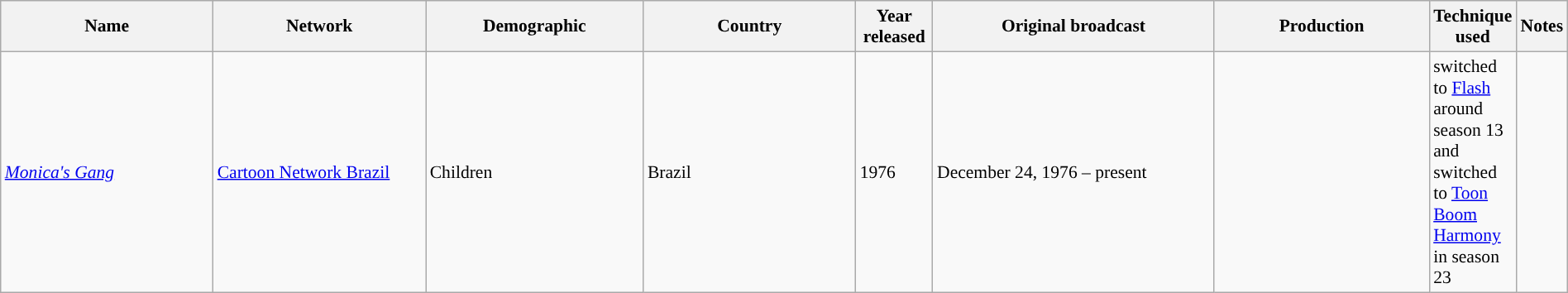<table class="wikitable sortable" style="text-align: left; font-size:90%; width:100%;">
<tr>
<th style="width:15%">Name</th>
<th style="width:15%">Network</th>
<th style="width:15%">Demographic</th>
<th style="width:15%">Country</th>
<th style="width:5%">Year<br>released</th>
<th style="width:20%">Original broadcast</th>
<th style="width:25%">Production</th>
<th style="width:30%">Technique used</th>
<th style="width:30%">Notes</th>
</tr>
<tr>
<td><em><a href='#'>Monica's Gang</a></em></td>
<td><a href='#'>Cartoon Network Brazil</a></td>
<td>Children</td>
<td>Brazil</td>
<td>1976</td>
<td>December 24, 1976 – present</td>
<td></td>
<td>switched to <a href='#'>Flash</a> around season 13 and switched to <a href='#'>Toon Boom Harmony</a> in season 23</td>
<td></td>
</tr>
</table>
